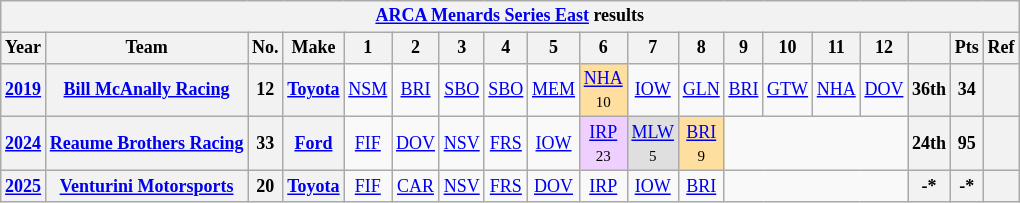<table class="wikitable" style="text-align:center; font-size:75%">
<tr>
<th colspan=19><a href='#'>ARCA Menards Series East</a> results</th>
</tr>
<tr>
<th>Year</th>
<th>Team</th>
<th>No.</th>
<th>Make</th>
<th>1</th>
<th>2</th>
<th>3</th>
<th>4</th>
<th>5</th>
<th>6</th>
<th>7</th>
<th>8</th>
<th>9</th>
<th>10</th>
<th>11</th>
<th>12</th>
<th></th>
<th>Pts</th>
<th>Ref</th>
</tr>
<tr>
<th><a href='#'>2019</a></th>
<th><a href='#'>Bill McAnally Racing</a></th>
<th>12</th>
<th><a href='#'>Toyota</a></th>
<td><a href='#'>NSM</a></td>
<td><a href='#'>BRI</a></td>
<td><a href='#'>SBO</a></td>
<td><a href='#'>SBO</a></td>
<td><a href='#'>MEM</a></td>
<td style="background:#FFDF9F;"><a href='#'>NHA</a><br><small>10</small></td>
<td><a href='#'>IOW</a></td>
<td><a href='#'>GLN</a></td>
<td><a href='#'>BRI</a></td>
<td><a href='#'>GTW</a></td>
<td><a href='#'>NHA</a></td>
<td><a href='#'>DOV</a></td>
<th>36th</th>
<th>34</th>
<th></th>
</tr>
<tr>
<th><a href='#'>2024</a></th>
<th><a href='#'>Reaume Brothers Racing</a></th>
<th>33</th>
<th><a href='#'>Ford</a></th>
<td><a href='#'>FIF</a></td>
<td><a href='#'>DOV</a></td>
<td><a href='#'>NSV</a></td>
<td><a href='#'>FRS</a></td>
<td><a href='#'>IOW</a></td>
<td style="background:#EFCFFF;"><a href='#'>IRP</a><br><small>23</small></td>
<td style="background:#DFDFDF;"><a href='#'>MLW</a><br><small>5</small></td>
<td style="background:#FFDF9F;"><a href='#'>BRI</a><br><small>9</small></td>
<td colspan=4></td>
<th>24th</th>
<th>95</th>
<th></th>
</tr>
<tr>
<th><a href='#'>2025</a></th>
<th><a href='#'>Venturini Motorsports</a></th>
<th>20</th>
<th><a href='#'>Toyota</a></th>
<td><a href='#'>FIF</a></td>
<td><a href='#'>CAR</a></td>
<td><a href='#'>NSV</a></td>
<td><a href='#'>FRS</a></td>
<td><a href='#'>DOV</a></td>
<td><a href='#'>IRP</a></td>
<td><a href='#'>IOW</a></td>
<td><a href='#'>BRI</a></td>
<td colspan=4></td>
<th>-*</th>
<th>-*</th>
<th></th>
</tr>
</table>
